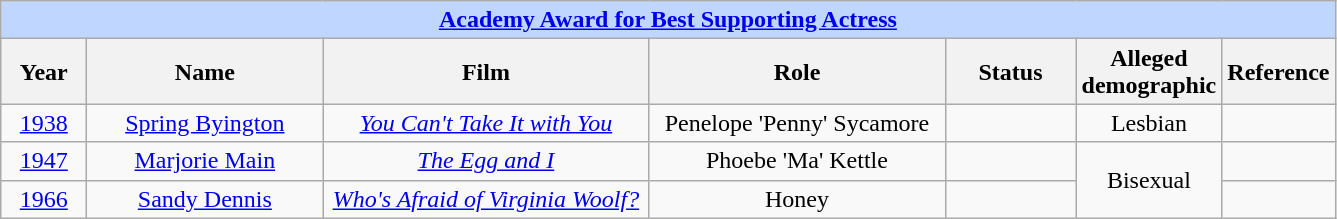<table class="wikitable" style="text-align: center">
<tr style="background:#bfd7ff;">
<td colspan="7" style="text-align:center;"><strong><a href='#'>Academy Award for Best Supporting Actress</a></strong></td>
</tr>
<tr style="background:#ebf5ff;">
<th style="width:050px;">Year</th>
<th style="width:150px;">Name</th>
<th style="width:210px;">Film</th>
<th style="width:190px;">Role</th>
<th style="width:080px;">Status</th>
<th style="width:080px;">Alleged demographic</th>
<th style="width:050px;">Reference</th>
</tr>
<tr>
<td><a href='#'>1938</a></td>
<td><a href='#'>Spring Byington</a></td>
<td><em><a href='#'>You Can't Take It with You</a></em></td>
<td>Penelope 'Penny' Sycamore</td>
<td></td>
<td>Lesbian</td>
<td></td>
</tr>
<tr>
<td><a href='#'>1947</a></td>
<td><a href='#'>Marjorie Main</a></td>
<td><em><a href='#'>The Egg and I</a></em></td>
<td>Phoebe 'Ma' Kettle</td>
<td></td>
<td rowspan="2">Bisexual</td>
<td></td>
</tr>
<tr>
<td><a href='#'>1966</a></td>
<td><a href='#'>Sandy Dennis</a></td>
<td><em><a href='#'>Who's Afraid of Virginia Woolf?</a></em></td>
<td>Honey</td>
<td></td>
<td></td>
</tr>
</table>
